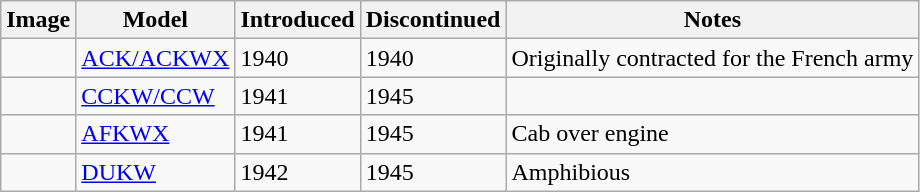<table class="wikitable sortable">
<tr>
<th>Image</th>
<th>Model</th>
<th>Introduced</th>
<th>Discontinued</th>
<th class="unsortable">Notes</th>
</tr>
<tr>
<td></td>
<td><a href='#'>ACK/ACKWX</a></td>
<td>1940</td>
<td>1940</td>
<td>Originally contracted for the French army</td>
</tr>
<tr>
<td></td>
<td><a href='#'>CCKW/CCW</a></td>
<td>1941</td>
<td>1945</td>
<td></td>
</tr>
<tr>
<td></td>
<td><a href='#'>AFKWX</a></td>
<td>1941</td>
<td>1945</td>
<td>Cab over engine</td>
</tr>
<tr>
<td></td>
<td><a href='#'>DUKW</a></td>
<td>1942</td>
<td>1945</td>
<td>Amphibious</td>
</tr>
</table>
